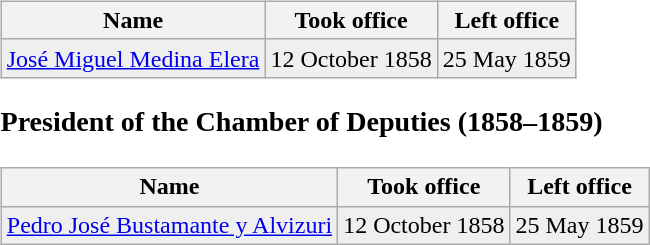<table width=100% style="cellpadding:0.5em;">
<tr>
<td><br><table class="wikitable">
<tr>
<th>Name</th>
<th>Took office</th>
<th>Left office</th>
</tr>
<tr bgcolor="efefef">
<td><a href='#'>José Miguel Medina Elera</a></td>
<td>12 October 1858</td>
<td>25 May 1859</td>
</tr>
</table>
<h3>President of the Chamber of Deputies (1858–1859)</h3><table class="wikitable">
<tr>
<th>Name</th>
<th>Took office</th>
<th>Left office</th>
</tr>
<tr bgcolor="efefef">
<td><a href='#'>Pedro José Bustamante y Alvizuri</a></td>
<td>12 October 1858</td>
<td>25 May 1859</td>
</tr>
</table>
</td>
</tr>
</table>
